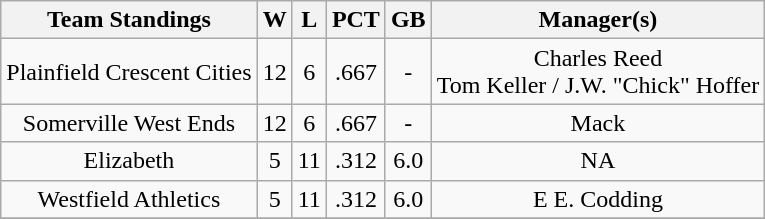<table class="wikitable">
<tr>
<th>Team Standings</th>
<th>W</th>
<th>L</th>
<th>PCT</th>
<th>GB</th>
<th>Manager(s)</th>
</tr>
<tr align=center>
<td>Plainfield Crescent Cities</td>
<td>12</td>
<td>6</td>
<td>.667</td>
<td>-</td>
<td>Charles Reed<br>Tom Keller / J.W. "Chick" Hoffer</td>
</tr>
<tr align=center>
<td>Somerville West Ends</td>
<td>12</td>
<td>6</td>
<td>.667</td>
<td>-</td>
<td>Mack</td>
</tr>
<tr align=center>
<td>Elizabeth</td>
<td>5</td>
<td>11</td>
<td>.312</td>
<td>6.0</td>
<td>NA</td>
</tr>
<tr align=center>
<td>Westfield Athletics</td>
<td>5</td>
<td>11</td>
<td>.312</td>
<td>6.0</td>
<td>E E. Codding</td>
</tr>
<tr align=center>
</tr>
</table>
